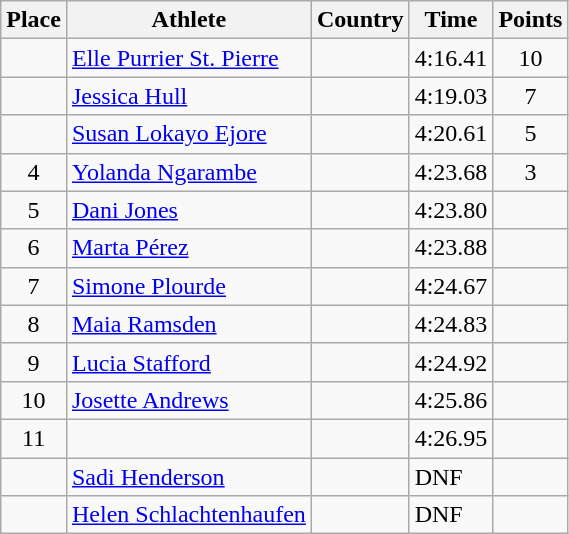<table class="wikitable">
<tr>
<th>Place</th>
<th>Athlete</th>
<th>Country</th>
<th>Time</th>
<th>Points</th>
</tr>
<tr>
<td align=center></td>
<td><a href='#'>Elle Purrier St. Pierre</a></td>
<td></td>
<td>4:16.41</td>
<td align=center>10</td>
</tr>
<tr>
<td align=center></td>
<td><a href='#'>Jessica Hull</a></td>
<td></td>
<td>4:19.03</td>
<td align=center>7</td>
</tr>
<tr>
<td align=center></td>
<td><a href='#'>Susan Lokayo Ejore</a></td>
<td></td>
<td>4:20.61</td>
<td align=center>5</td>
</tr>
<tr>
<td align=center>4</td>
<td><a href='#'>Yolanda Ngarambe</a></td>
<td></td>
<td>4:23.68</td>
<td align=center>3</td>
</tr>
<tr>
<td align=center>5</td>
<td><a href='#'>Dani Jones</a></td>
<td></td>
<td>4:23.80</td>
<td align=center></td>
</tr>
<tr>
<td align=center>6</td>
<td><a href='#'>Marta Pérez</a></td>
<td></td>
<td>4:23.88</td>
<td align=center></td>
</tr>
<tr>
<td align=center>7</td>
<td><a href='#'>Simone Plourde</a></td>
<td></td>
<td>4:24.67</td>
<td align=center></td>
</tr>
<tr>
<td align=center>8</td>
<td><a href='#'>Maia Ramsden</a></td>
<td></td>
<td>4:24.83</td>
<td align=center></td>
</tr>
<tr>
<td align=center>9</td>
<td><a href='#'>Lucia Stafford</a></td>
<td></td>
<td>4:24.92</td>
<td align=center></td>
</tr>
<tr>
<td align=center>10</td>
<td><a href='#'>Josette Andrews</a></td>
<td></td>
<td>4:25.86</td>
<td align=center></td>
</tr>
<tr>
<td align=center>11</td>
<td></td>
<td></td>
<td>4:26.95</td>
<td align=center></td>
</tr>
<tr>
<td align=center></td>
<td><a href='#'>Sadi Henderson</a></td>
<td></td>
<td>DNF</td>
<td align=center></td>
</tr>
<tr>
<td align=center></td>
<td><a href='#'>Helen Schlachtenhaufen</a></td>
<td></td>
<td>DNF</td>
<td align=center></td>
</tr>
</table>
